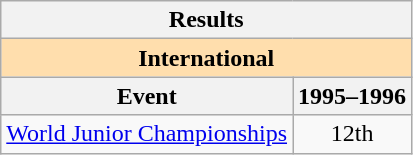<table class="wikitable" style="text-align:center">
<tr>
<th colspan=2 align=center><strong>Results</strong></th>
</tr>
<tr>
<th style="background-color: #ffdead; " colspan=2 align=center><strong>International</strong></th>
</tr>
<tr>
<th>Event</th>
<th>1995–1996</th>
</tr>
<tr>
<td align=left><a href='#'>World Junior Championships</a></td>
<td>12th</td>
</tr>
</table>
